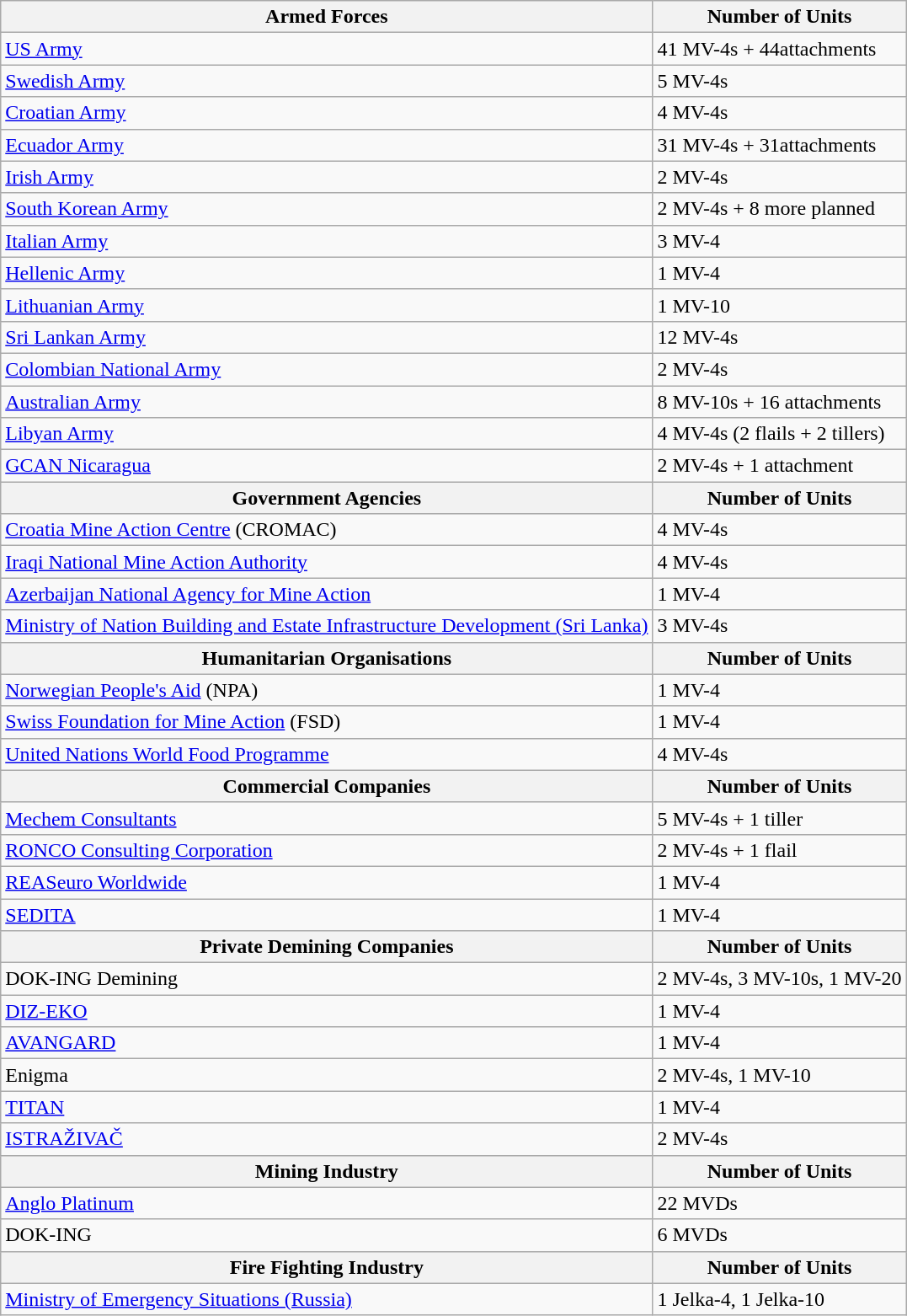<table class="wikitable">
<tr>
<th><strong>Armed Forces</strong></th>
<th><strong>Number of Units</strong></th>
</tr>
<tr>
<td><a href='#'>US Army</a></td>
<td>41 MV-4s + 44attachments</td>
</tr>
<tr>
<td><a href='#'>Swedish Army</a></td>
<td>5 MV-4s</td>
</tr>
<tr>
<td><a href='#'>Croatian Army</a></td>
<td>4 MV-4s</td>
</tr>
<tr>
<td><a href='#'>Ecuador Army</a></td>
<td>31 MV-4s + 31attachments</td>
</tr>
<tr>
<td><a href='#'>Irish Army</a></td>
<td>2 MV-4s</td>
</tr>
<tr>
<td><a href='#'>South Korean Army</a></td>
<td>2 MV-4s + 8 more planned</td>
</tr>
<tr>
<td><a href='#'>Italian Army</a></td>
<td>3 MV-4</td>
</tr>
<tr>
<td><a href='#'>Hellenic Army</a></td>
<td>1 MV-4</td>
</tr>
<tr>
<td><a href='#'>Lithuanian Army</a></td>
<td>1 MV-10</td>
</tr>
<tr>
<td><a href='#'>Sri Lankan Army</a></td>
<td>12 MV-4s</td>
</tr>
<tr>
<td><a href='#'>Colombian National Army</a></td>
<td>2 MV-4s</td>
</tr>
<tr>
<td><a href='#'>Australian Army</a></td>
<td>8 MV-10s + 16 attachments</td>
</tr>
<tr>
<td><a href='#'>Libyan Army</a></td>
<td>4 MV-4s (2 flails + 2 tillers)</td>
</tr>
<tr>
<td><a href='#'>GCAN Nicaragua</a></td>
<td>2 MV-4s + 1 attachment</td>
</tr>
<tr>
<th><strong>Government Agencies</strong></th>
<th><strong>Number of Units</strong></th>
</tr>
<tr>
<td><a href='#'>Croatia Mine Action Centre</a> (CROMAC)</td>
<td>4 MV-4s</td>
</tr>
<tr>
<td><a href='#'>Iraqi National Mine Action Authority</a></td>
<td>4 MV-4s</td>
</tr>
<tr>
<td><a href='#'>Azerbaijan National Agency for Mine Action</a></td>
<td>1 MV-4</td>
</tr>
<tr>
<td><a href='#'>Ministry of Nation Building and Estate Infrastructure Development (Sri Lanka)</a></td>
<td>3 MV-4s</td>
</tr>
<tr>
<th><strong>Humanitarian Organisations</strong></th>
<th><strong>Number of Units</strong></th>
</tr>
<tr>
<td><a href='#'>Norwegian People's Aid</a> (NPA)</td>
<td>1 MV-4</td>
</tr>
<tr>
<td><a href='#'>Swiss Foundation for Mine Action</a> (FSD)</td>
<td>1 MV-4</td>
</tr>
<tr>
<td><a href='#'>United Nations World Food Programme</a></td>
<td>4 MV-4s</td>
</tr>
<tr>
<th><strong>Commercial Companies</strong></th>
<th><strong>Number of Units</strong></th>
</tr>
<tr>
<td><a href='#'>Mechem Consultants</a></td>
<td>5 MV-4s + 1 tiller</td>
</tr>
<tr>
<td><a href='#'>RONCO Consulting Corporation</a></td>
<td>2 MV-4s + 1 flail</td>
</tr>
<tr>
<td><a href='#'>REASeuro Worldwide</a></td>
<td>1 MV-4</td>
</tr>
<tr>
<td><a href='#'>SEDITA</a></td>
<td>1 MV-4</td>
</tr>
<tr>
<th><strong>Private Demining Companies</strong></th>
<th><strong>Number of Units</strong></th>
</tr>
<tr>
<td>DOK-ING Demining</td>
<td>2 MV-4s, 3 MV-10s, 1 MV-20</td>
</tr>
<tr>
<td><a href='#'>DIZ-EKO</a></td>
<td>1 MV-4</td>
</tr>
<tr>
<td><a href='#'>AVANGARD</a></td>
<td>1 MV-4</td>
</tr>
<tr>
<td>Enigma</td>
<td>2 MV-4s, 1 MV-10</td>
</tr>
<tr>
<td><a href='#'>TITAN</a></td>
<td>1 MV-4</td>
</tr>
<tr>
<td><a href='#'>ISTRAŽIVAČ</a></td>
<td>2 MV-4s</td>
</tr>
<tr>
<th><strong>Mining Industry</strong></th>
<th><strong>Number of Units</strong></th>
</tr>
<tr>
<td><a href='#'>Anglo Platinum</a></td>
<td>22 MVDs</td>
</tr>
<tr>
<td>DOK-ING</td>
<td>6 MVDs</td>
</tr>
<tr>
<th><strong>Fire Fighting Industry</strong></th>
<th><strong>Number of Units</strong></th>
</tr>
<tr>
<td><a href='#'>Ministry of Emergency Situations (Russia)</a></td>
<td>1 Jelka-4, 1 Jelka-10</td>
</tr>
</table>
